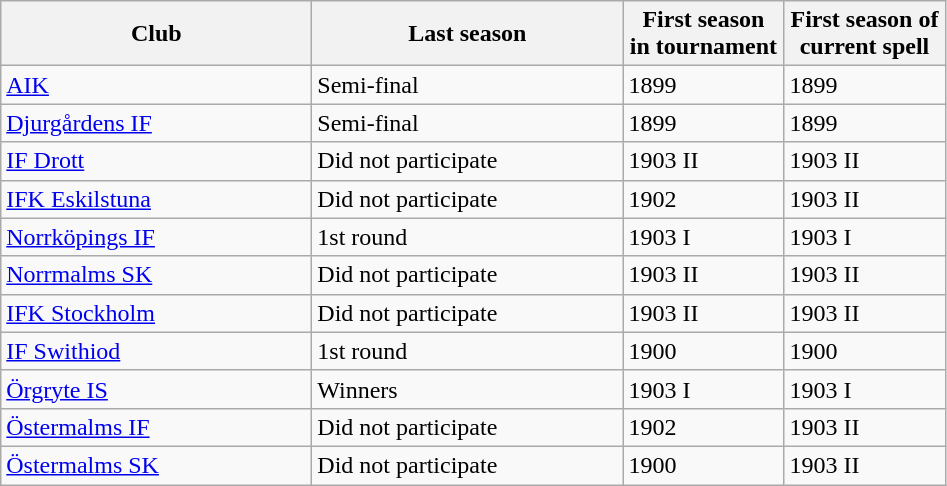<table class="wikitable">
<tr>
<th style="width: 200px;">Club</th>
<th style="width: 200px;">Last season</th>
<th style="width: 100px;">First season<br>in tournament</th>
<th style="width: 100px;">First season of<br>current spell</th>
</tr>
<tr>
<td><a href='#'>AIK</a></td>
<td>Semi-final</td>
<td>1899</td>
<td>1899</td>
</tr>
<tr>
<td><a href='#'>Djurgårdens IF</a></td>
<td>Semi-final</td>
<td>1899</td>
<td>1899</td>
</tr>
<tr>
<td><a href='#'>IF Drott</a></td>
<td>Did not participate</td>
<td>1903 II</td>
<td>1903 II</td>
</tr>
<tr>
<td><a href='#'>IFK Eskilstuna</a></td>
<td>Did not participate</td>
<td>1902</td>
<td>1903 II</td>
</tr>
<tr>
<td><a href='#'>Norrköpings IF</a></td>
<td>1st round</td>
<td>1903 I</td>
<td>1903 I</td>
</tr>
<tr>
<td><a href='#'>Norrmalms SK</a></td>
<td>Did not participate</td>
<td>1903 II</td>
<td>1903 II</td>
</tr>
<tr>
<td><a href='#'>IFK Stockholm</a></td>
<td>Did not participate</td>
<td>1903 II</td>
<td>1903 II</td>
</tr>
<tr>
<td><a href='#'>IF Swithiod</a></td>
<td>1st round</td>
<td>1900</td>
<td>1900</td>
</tr>
<tr>
<td><a href='#'>Örgryte IS</a></td>
<td>Winners</td>
<td>1903 I</td>
<td>1903 I</td>
</tr>
<tr>
<td><a href='#'>Östermalms IF</a></td>
<td>Did not participate</td>
<td>1902</td>
<td>1903 II</td>
</tr>
<tr>
<td><a href='#'>Östermalms SK</a></td>
<td>Did not participate</td>
<td>1900</td>
<td>1903 II</td>
</tr>
</table>
